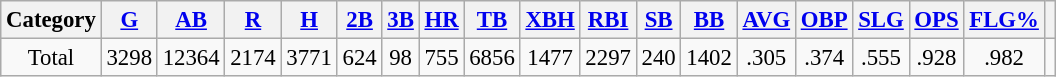<table class="wikitable" style="font-size:95%;text-align:center;">
<tr>
<th>Category</th>
<th><a href='#'>G</a></th>
<th><a href='#'>AB</a></th>
<th><a href='#'>R</a></th>
<th><a href='#'>H</a></th>
<th><a href='#'>2B</a></th>
<th><a href='#'>3B</a></th>
<th><a href='#'>HR</a></th>
<th><a href='#'>TB</a></th>
<th><a href='#'>XBH</a></th>
<th><a href='#'>RBI</a></th>
<th><a href='#'>SB</a></th>
<th><a href='#'>BB</a></th>
<th><a href='#'>AVG</a></th>
<th><a href='#'>OBP</a></th>
<th><a href='#'>SLG</a></th>
<th><a href='#'>OPS</a></th>
<th><a href='#'>FLG%</a></th>
<th></th>
</tr>
<tr>
<td>Total</td>
<td>3298</td>
<td>12364</td>
<td>2174</td>
<td>3771</td>
<td>624</td>
<td>98</td>
<td>755</td>
<td>6856</td>
<td>1477</td>
<td>2297</td>
<td>240</td>
<td>1402</td>
<td>.305</td>
<td>.374</td>
<td>.555</td>
<td>.928</td>
<td>.982</td>
<td></td>
</tr>
</table>
